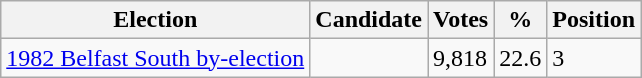<table class="wikitable sortable">
<tr>
<th>Election</th>
<th>Candidate</th>
<th>Votes</th>
<th>%</th>
<th>Position</th>
</tr>
<tr>
<td><a href='#'>1982 Belfast South by-election</a></td>
<td></td>
<td>9,818</td>
<td>22.6</td>
<td>3</td>
</tr>
</table>
